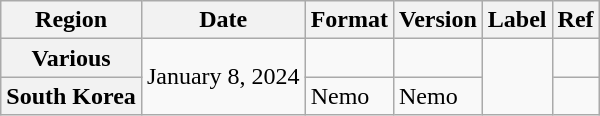<table class="wikitable plainrowheaders">
<tr>
<th scope="col">Region</th>
<th scope="col">Date</th>
<th scope="col">Format</th>
<th scope="col">Version</th>
<th scope="col">Label</th>
<th scope="col">Ref</th>
</tr>
<tr>
<th scope="row">Various</th>
<td rowspan="2">January 8, 2024</td>
<td></td>
<td></td>
<td rowspan="2"></td>
<td style="text-align:center"></td>
</tr>
<tr>
<th scope="row">South Korea</th>
<td>Nemo</td>
<td>Nemo</td>
<td style="text-align:center"></td>
</tr>
</table>
